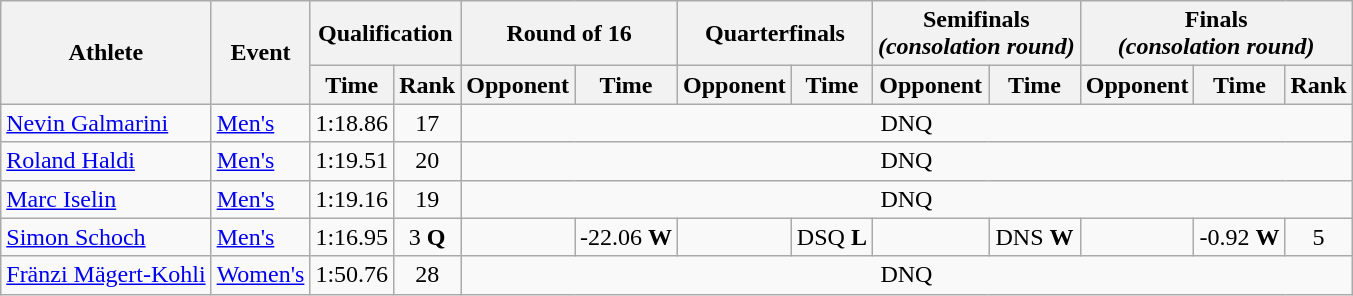<table class="wikitable">
<tr>
<th rowspan="2">Athlete</th>
<th rowspan="2">Event</th>
<th colspan="2">Qualification</th>
<th colspan="2">Round of 16</th>
<th colspan="2">Quarterfinals</th>
<th colspan="2">Semifinals <br> <em>(consolation round)</em></th>
<th colspan="3">Finals <br> <em>(consolation round)</em></th>
</tr>
<tr>
<th>Time</th>
<th>Rank</th>
<th>Opponent</th>
<th>Time</th>
<th>Opponent</th>
<th>Time</th>
<th>Opponent</th>
<th>Time</th>
<th>Opponent</th>
<th>Time</th>
<th>Rank</th>
</tr>
<tr>
<td><a href='#'>Nevin Galmarini</a></td>
<td><a href='#'>Men's</a></td>
<td align="center">1:18.86</td>
<td align="center">17</td>
<td colspan=9 align="center">DNQ</td>
</tr>
<tr>
<td><a href='#'>Roland Haldi</a></td>
<td><a href='#'>Men's</a></td>
<td align="center">1:19.51</td>
<td align="center">20</td>
<td colspan=9 align="center">DNQ</td>
</tr>
<tr>
<td><a href='#'>Marc Iselin</a></td>
<td><a href='#'>Men's</a></td>
<td align="center">1:19.16</td>
<td align="center">19</td>
<td colspan=9 align="center">DNQ</td>
</tr>
<tr>
<td><a href='#'>Simon Schoch</a></td>
<td><a href='#'>Men's</a></td>
<td align="center">1:16.95</td>
<td align="center">3 <strong>Q</strong></td>
<td align="center"></td>
<td align="center">-22.06 <strong>W</strong></td>
<td align="center"></td>
<td align="center">DSQ <strong>L</strong></td>
<td align="center"></td>
<td align="center">DNS <strong>W</strong></td>
<td align="center"></td>
<td align="center">-0.92 <strong>W</strong></td>
<td align="center">5</td>
</tr>
<tr>
<td><a href='#'>Fränzi Mägert-Kohli</a></td>
<td><a href='#'>Women's</a></td>
<td align="center">1:50.76</td>
<td align="center">28</td>
<td colspan=9 align="center">DNQ</td>
</tr>
</table>
